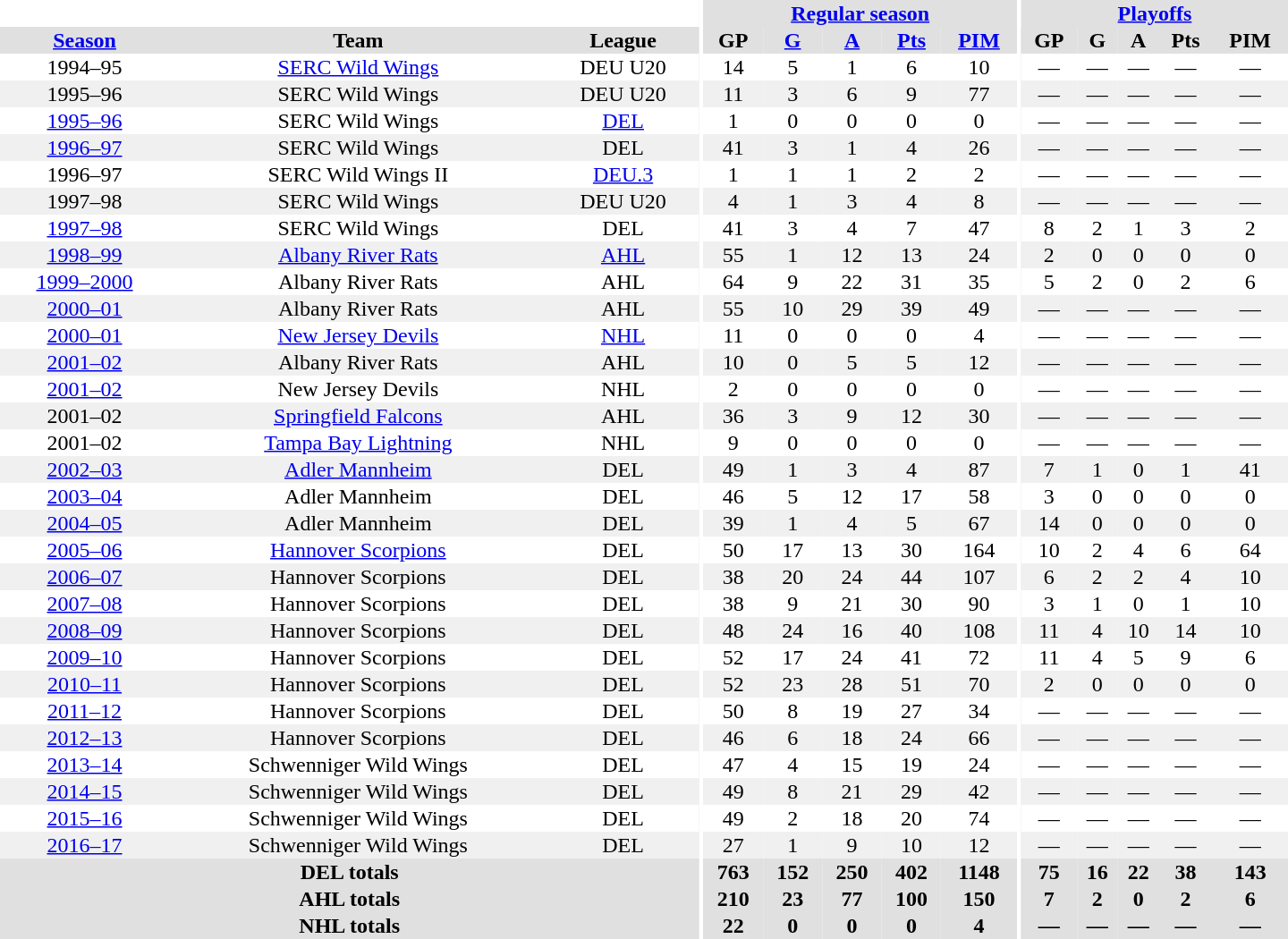<table border="0" cellpadding="1" cellspacing="0" style="text-align:center; width:60em">
<tr bgcolor="#e0e0e0">
<th colspan="3" bgcolor="#ffffff"></th>
<th rowspan="99" bgcolor="#ffffff"></th>
<th colspan="5"><a href='#'>Regular season</a></th>
<th rowspan="99" bgcolor="#ffffff"></th>
<th colspan="5"><a href='#'>Playoffs</a></th>
</tr>
<tr bgcolor="#e0e0e0">
<th><a href='#'>Season</a></th>
<th>Team</th>
<th>League</th>
<th>GP</th>
<th><a href='#'>G</a></th>
<th><a href='#'>A</a></th>
<th><a href='#'>Pts</a></th>
<th><a href='#'>PIM</a></th>
<th>GP</th>
<th>G</th>
<th>A</th>
<th>Pts</th>
<th>PIM</th>
</tr>
<tr>
<td>1994–95</td>
<td><a href='#'>SERC Wild Wings</a></td>
<td>DEU U20</td>
<td>14</td>
<td>5</td>
<td>1</td>
<td>6</td>
<td>10</td>
<td>—</td>
<td>—</td>
<td>—</td>
<td>—</td>
<td>—</td>
</tr>
<tr bgcolor="#f0f0f0">
<td>1995–96</td>
<td>SERC Wild Wings</td>
<td>DEU U20</td>
<td>11</td>
<td>3</td>
<td>6</td>
<td>9</td>
<td>77</td>
<td>—</td>
<td>—</td>
<td>—</td>
<td>—</td>
<td>—</td>
</tr>
<tr>
<td><a href='#'>1995–96</a></td>
<td>SERC Wild Wings</td>
<td><a href='#'>DEL</a></td>
<td>1</td>
<td>0</td>
<td>0</td>
<td>0</td>
<td>0</td>
<td>—</td>
<td>—</td>
<td>—</td>
<td>—</td>
<td>—</td>
</tr>
<tr bgcolor="#f0f0f0">
<td><a href='#'>1996–97</a></td>
<td>SERC Wild Wings</td>
<td>DEL</td>
<td>41</td>
<td>3</td>
<td>1</td>
<td>4</td>
<td>26</td>
<td>—</td>
<td>—</td>
<td>—</td>
<td>—</td>
<td>—</td>
</tr>
<tr>
<td>1996–97</td>
<td>SERC Wild Wings II</td>
<td><a href='#'>DEU.3</a></td>
<td>1</td>
<td>1</td>
<td>1</td>
<td>2</td>
<td>2</td>
<td>—</td>
<td>—</td>
<td>—</td>
<td>—</td>
<td>—</td>
</tr>
<tr bgcolor="#f0f0f0">
<td>1997–98</td>
<td>SERC Wild Wings</td>
<td>DEU U20</td>
<td>4</td>
<td>1</td>
<td>3</td>
<td>4</td>
<td>8</td>
<td>—</td>
<td>—</td>
<td>—</td>
<td>—</td>
<td>—</td>
</tr>
<tr>
<td><a href='#'>1997–98</a></td>
<td>SERC Wild Wings</td>
<td>DEL</td>
<td>41</td>
<td>3</td>
<td>4</td>
<td>7</td>
<td>47</td>
<td>8</td>
<td>2</td>
<td>1</td>
<td>3</td>
<td>2</td>
</tr>
<tr bgcolor="#f0f0f0">
<td><a href='#'>1998–99</a></td>
<td><a href='#'>Albany River Rats</a></td>
<td><a href='#'>AHL</a></td>
<td>55</td>
<td>1</td>
<td>12</td>
<td>13</td>
<td>24</td>
<td>2</td>
<td>0</td>
<td>0</td>
<td>0</td>
<td>0</td>
</tr>
<tr>
<td><a href='#'>1999–2000</a></td>
<td>Albany River Rats</td>
<td>AHL</td>
<td>64</td>
<td>9</td>
<td>22</td>
<td>31</td>
<td>35</td>
<td>5</td>
<td>2</td>
<td>0</td>
<td>2</td>
<td>6</td>
</tr>
<tr bgcolor="#f0f0f0">
<td><a href='#'>2000–01</a></td>
<td>Albany River Rats</td>
<td>AHL</td>
<td>55</td>
<td>10</td>
<td>29</td>
<td>39</td>
<td>49</td>
<td>—</td>
<td>—</td>
<td>—</td>
<td>—</td>
<td>—</td>
</tr>
<tr>
<td><a href='#'>2000–01</a></td>
<td><a href='#'>New Jersey Devils</a></td>
<td><a href='#'>NHL</a></td>
<td>11</td>
<td>0</td>
<td>0</td>
<td>0</td>
<td>4</td>
<td>—</td>
<td>—</td>
<td>—</td>
<td>—</td>
<td>—</td>
</tr>
<tr bgcolor="#f0f0f0">
<td><a href='#'>2001–02</a></td>
<td>Albany River Rats</td>
<td>AHL</td>
<td>10</td>
<td>0</td>
<td>5</td>
<td>5</td>
<td>12</td>
<td>—</td>
<td>—</td>
<td>—</td>
<td>—</td>
<td>—</td>
</tr>
<tr>
<td><a href='#'>2001–02</a></td>
<td>New Jersey Devils</td>
<td>NHL</td>
<td>2</td>
<td>0</td>
<td>0</td>
<td>0</td>
<td>0</td>
<td>—</td>
<td>—</td>
<td>—</td>
<td>—</td>
<td>—</td>
</tr>
<tr bgcolor="#f0f0f0">
<td>2001–02</td>
<td><a href='#'>Springfield Falcons</a></td>
<td>AHL</td>
<td>36</td>
<td>3</td>
<td>9</td>
<td>12</td>
<td>30</td>
<td>—</td>
<td>—</td>
<td>—</td>
<td>—</td>
<td>—</td>
</tr>
<tr>
<td>2001–02</td>
<td><a href='#'>Tampa Bay Lightning</a></td>
<td>NHL</td>
<td>9</td>
<td>0</td>
<td>0</td>
<td>0</td>
<td>0</td>
<td>—</td>
<td>—</td>
<td>—</td>
<td>—</td>
<td>—</td>
</tr>
<tr bgcolor="#f0f0f0">
<td><a href='#'>2002–03</a></td>
<td><a href='#'>Adler Mannheim</a></td>
<td>DEL</td>
<td>49</td>
<td>1</td>
<td>3</td>
<td>4</td>
<td>87</td>
<td>7</td>
<td>1</td>
<td>0</td>
<td>1</td>
<td>41</td>
</tr>
<tr>
<td><a href='#'>2003–04</a></td>
<td>Adler Mannheim</td>
<td>DEL</td>
<td>46</td>
<td>5</td>
<td>12</td>
<td>17</td>
<td>58</td>
<td>3</td>
<td>0</td>
<td>0</td>
<td>0</td>
<td>0</td>
</tr>
<tr bgcolor="#f0f0f0">
<td><a href='#'>2004–05</a></td>
<td>Adler Mannheim</td>
<td>DEL</td>
<td>39</td>
<td>1</td>
<td>4</td>
<td>5</td>
<td>67</td>
<td>14</td>
<td>0</td>
<td>0</td>
<td>0</td>
<td>0</td>
</tr>
<tr>
<td><a href='#'>2005–06</a></td>
<td><a href='#'>Hannover Scorpions</a></td>
<td>DEL</td>
<td>50</td>
<td>17</td>
<td>13</td>
<td>30</td>
<td>164</td>
<td>10</td>
<td>2</td>
<td>4</td>
<td>6</td>
<td>64</td>
</tr>
<tr bgcolor="#f0f0f0">
<td><a href='#'>2006–07</a></td>
<td>Hannover Scorpions</td>
<td>DEL</td>
<td>38</td>
<td>20</td>
<td>24</td>
<td>44</td>
<td>107</td>
<td>6</td>
<td>2</td>
<td>2</td>
<td>4</td>
<td>10</td>
</tr>
<tr>
<td><a href='#'>2007–08</a></td>
<td>Hannover Scorpions</td>
<td>DEL</td>
<td>38</td>
<td>9</td>
<td>21</td>
<td>30</td>
<td>90</td>
<td>3</td>
<td>1</td>
<td>0</td>
<td>1</td>
<td>10</td>
</tr>
<tr bgcolor="#f0f0f0">
<td><a href='#'>2008–09</a></td>
<td>Hannover Scorpions</td>
<td>DEL</td>
<td>48</td>
<td>24</td>
<td>16</td>
<td>40</td>
<td>108</td>
<td>11</td>
<td>4</td>
<td>10</td>
<td>14</td>
<td>10</td>
</tr>
<tr>
<td><a href='#'>2009–10</a></td>
<td>Hannover Scorpions</td>
<td>DEL</td>
<td>52</td>
<td>17</td>
<td>24</td>
<td>41</td>
<td>72</td>
<td>11</td>
<td>4</td>
<td>5</td>
<td>9</td>
<td>6</td>
</tr>
<tr bgcolor="#f0f0f0">
<td><a href='#'>2010–11</a></td>
<td>Hannover Scorpions</td>
<td>DEL</td>
<td>52</td>
<td>23</td>
<td>28</td>
<td>51</td>
<td>70</td>
<td>2</td>
<td>0</td>
<td>0</td>
<td>0</td>
<td>0</td>
</tr>
<tr>
<td><a href='#'>2011–12</a></td>
<td>Hannover Scorpions</td>
<td>DEL</td>
<td>50</td>
<td>8</td>
<td>19</td>
<td>27</td>
<td>34</td>
<td>—</td>
<td>—</td>
<td>—</td>
<td>—</td>
<td>—</td>
</tr>
<tr bgcolor="#f0f0f0">
<td><a href='#'>2012–13</a></td>
<td>Hannover Scorpions</td>
<td>DEL</td>
<td>46</td>
<td>6</td>
<td>18</td>
<td>24</td>
<td>66</td>
<td>—</td>
<td>—</td>
<td>—</td>
<td>—</td>
<td>—</td>
</tr>
<tr>
<td><a href='#'>2013–14</a></td>
<td>Schwenniger Wild Wings</td>
<td>DEL</td>
<td>47</td>
<td>4</td>
<td>15</td>
<td>19</td>
<td>24</td>
<td>—</td>
<td>—</td>
<td>—</td>
<td>—</td>
<td>—</td>
</tr>
<tr bgcolor="#f0f0f0">
<td><a href='#'>2014–15</a></td>
<td>Schwenniger Wild Wings</td>
<td>DEL</td>
<td>49</td>
<td>8</td>
<td>21</td>
<td>29</td>
<td>42</td>
<td>—</td>
<td>—</td>
<td>—</td>
<td>—</td>
<td>—</td>
</tr>
<tr>
<td><a href='#'>2015–16</a></td>
<td>Schwenniger Wild Wings</td>
<td>DEL</td>
<td>49</td>
<td>2</td>
<td>18</td>
<td>20</td>
<td>74</td>
<td>—</td>
<td>—</td>
<td>—</td>
<td>—</td>
<td>—</td>
</tr>
<tr bgcolor="#f0f0f0">
<td><a href='#'>2016–17</a></td>
<td>Schwenniger Wild Wings</td>
<td>DEL</td>
<td>27</td>
<td>1</td>
<td>9</td>
<td>10</td>
<td>12</td>
<td>—</td>
<td>—</td>
<td>—</td>
<td>—</td>
<td>—</td>
</tr>
<tr bgcolor="#e0e0e0">
<th colspan="3">DEL totals</th>
<th>763</th>
<th>152</th>
<th>250</th>
<th>402</th>
<th>1148</th>
<th>75</th>
<th>16</th>
<th>22</th>
<th>38</th>
<th>143</th>
</tr>
<tr bgcolor="#e0e0e0">
<th colspan="3">AHL totals</th>
<th>210</th>
<th>23</th>
<th>77</th>
<th>100</th>
<th>150</th>
<th>7</th>
<th>2</th>
<th>0</th>
<th>2</th>
<th>6</th>
</tr>
<tr bgcolor="#e0e0e0">
<th colspan="3">NHL totals</th>
<th>22</th>
<th>0</th>
<th>0</th>
<th>0</th>
<th>4</th>
<th>—</th>
<th>—</th>
<th>—</th>
<th>—</th>
<th>—</th>
</tr>
</table>
